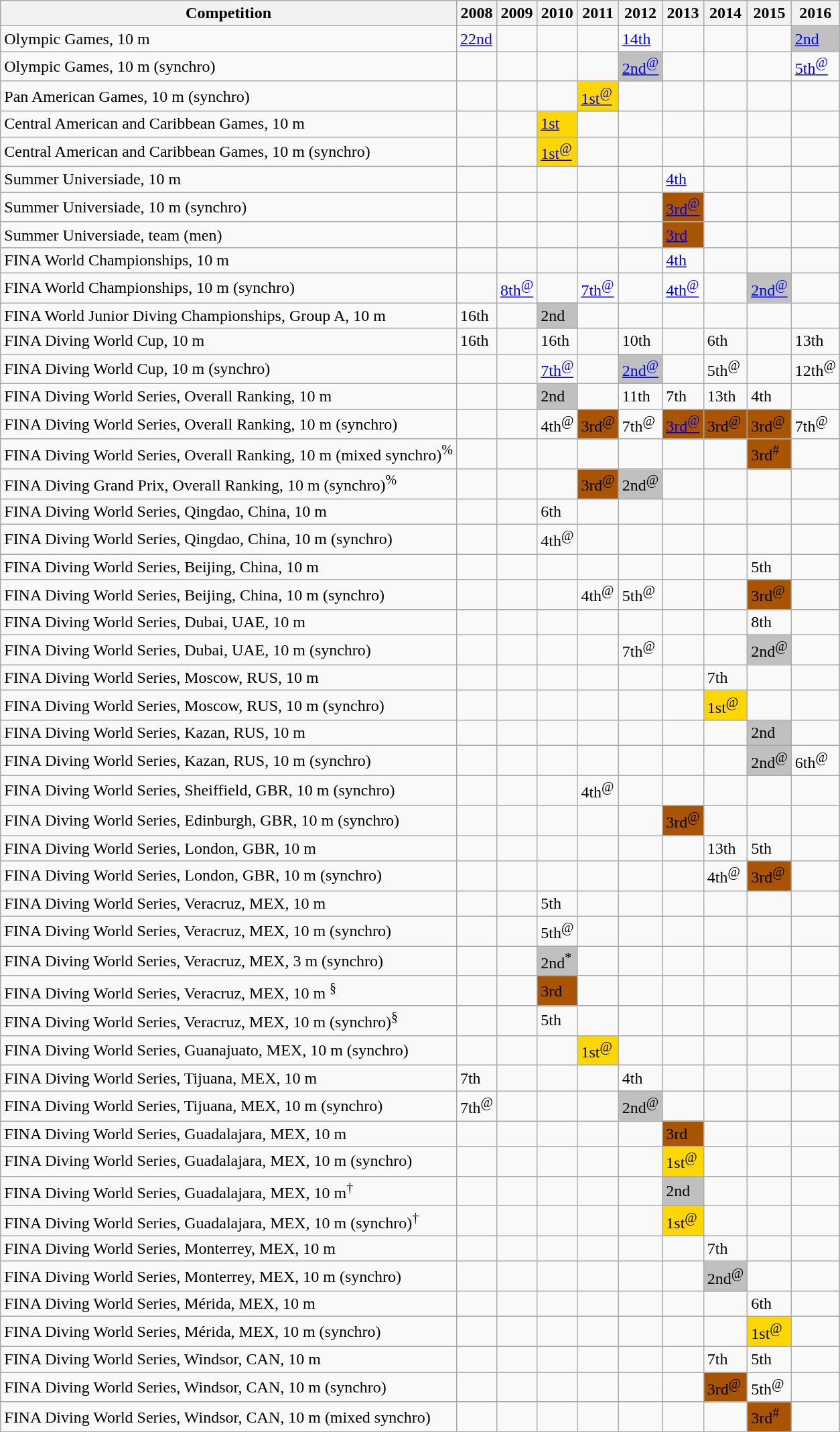<table class="wikitable">
<tr>
<th>Competition</th>
<th>2008</th>
<th>2009</th>
<th>2010</th>
<th>2011</th>
<th>2012</th>
<th>2013</th>
<th>2014</th>
<th>2015</th>
<th>2016</th>
</tr>
<tr>
<td>Olympic Games, 10 m</td>
<td><a href='#'>22nd</a></td>
<td></td>
<td></td>
<td></td>
<td><a href='#'>14th</a></td>
<td></td>
<td></td>
<td></td>
<td style="background:silver;"><a href='#'>2nd</a></td>
</tr>
<tr>
<td>Olympic Games, 10 m (synchro)</td>
<td></td>
<td></td>
<td></td>
<td></td>
<td style="background:silver;"><a href='#'>2nd<sup>@</sup></a></td>
<td></td>
<td></td>
<td></td>
<td><a href='#'>5th<sup>@</sup></a></td>
</tr>
<tr>
<td>Pan American Games, 10 m (synchro)</td>
<td></td>
<td></td>
<td></td>
<td style="background:gold;"><a href='#'>1st<sup>@</sup></a></td>
<td></td>
<td></td>
<td></td>
<td></td>
<td></td>
</tr>
<tr>
<td>Central American and Caribbean Games, 10 m</td>
<td></td>
<td></td>
<td style="background:gold;"><a href='#'>1st</a></td>
<td></td>
<td></td>
<td></td>
<td></td>
<td></td>
<td></td>
</tr>
<tr>
<td>Central American and Caribbean Games, 10 m (synchro)</td>
<td></td>
<td></td>
<td style="background:gold;"><a href='#'>1st<sup>@</sup></a></td>
<td></td>
<td></td>
<td></td>
<td></td>
<td></td>
<td></td>
</tr>
<tr>
<td>Summer Universiade, 10 m</td>
<td></td>
<td></td>
<td></td>
<td></td>
<td></td>
<td><a href='#'>4th</a></td>
<td></td>
<td></td>
<td></td>
</tr>
<tr>
<td>Summer Universiade, 10 m (synchro)</td>
<td></td>
<td></td>
<td></td>
<td></td>
<td></td>
<td style="background:#a85400;"><a href='#'>3rd<sup>@</sup></a></td>
<td></td>
<td></td>
<td></td>
</tr>
<tr>
<td>Summer Universiade, team (men)</td>
<td></td>
<td></td>
<td></td>
<td></td>
<td></td>
<td style="background:#a85400;"><a href='#'>3rd</a></td>
<td></td>
<td></td>
<td></td>
</tr>
<tr>
<td>FINA World Championships, 10 m</td>
<td></td>
<td></td>
<td></td>
<td></td>
<td></td>
<td><a href='#'>4th</a></td>
<td></td>
<td></td>
<td></td>
</tr>
<tr>
<td>FINA World Championships, 10 m (synchro)</td>
<td></td>
<td><a href='#'>8th<sup>@</sup></a></td>
<td></td>
<td><a href='#'>7th<sup>@</sup></a></td>
<td></td>
<td><a href='#'>4th<sup>@</sup></a></td>
<td></td>
<td style="background:silver;"><a href='#'>2nd<sup>@</sup></a></td>
<td></td>
</tr>
<tr>
<td>FINA World Junior Diving Championships, Group A, 10 m</td>
<td>16th</td>
<td></td>
<td style="background:silver;">2nd</td>
<td></td>
<td></td>
<td></td>
<td></td>
<td></td>
<td></td>
</tr>
<tr>
<td>FINA Diving World Cup, 10 m</td>
<td>16th</td>
<td></td>
<td>16th</td>
<td></td>
<td>10th</td>
<td></td>
<td>6th</td>
<td></td>
<td>13th</td>
</tr>
<tr>
<td>FINA Diving World Cup, 10 m (synchro)</td>
<td></td>
<td></td>
<td><a href='#'>7th<sup>@</sup></a></td>
<td></td>
<td style="background:silver;"><a href='#'>2nd<sup>@</sup></a></td>
<td></td>
<td>5th<sup>@</sup></td>
<td></td>
<td>12th<sup>@</sup></td>
</tr>
<tr>
<td>FINA Diving World Series, Overall Ranking, 10 m</td>
<td></td>
<td></td>
<td style="background:silver;">2nd</td>
<td></td>
<td>11th</td>
<td>7th</td>
<td>13th</td>
<td>4th</td>
<td></td>
</tr>
<tr>
<td>FINA Diving World Series, Overall Ranking, 10 m (synchro)</td>
<td></td>
<td></td>
<td>4th<sup>@</sup></td>
<td style="background:#a85400;">3rd<sup>@</sup></td>
<td>7th<sup>@</sup></td>
<td style="background:#a85400;"><a href='#'>3rd<sup>@</sup></a></td>
<td style="background:#a85400;">3rd<sup>@</sup></td>
<td style="background:#a85400;">3rd<sup>@</sup></td>
<td>7th<sup>@</sup></td>
</tr>
<tr>
<td>FINA Diving World Series, Overall Ranking, 10 m (mixed synchro)<sup>%</sup></td>
<td></td>
<td></td>
<td></td>
<td></td>
<td></td>
<td></td>
<td></td>
<td style="background:#a85400;">3rd<sup>#</sup></td>
<td></td>
</tr>
<tr>
<td>FINA Diving Grand Prix, Overall Ranking, 10 m (synchro)<sup>%</sup></td>
<td></td>
<td></td>
<td></td>
<td style="background:#a85400;">3rd<sup>@</sup></td>
<td style="background:silver;">2nd<sup>@</sup></td>
<td></td>
<td></td>
<td></td>
<td></td>
</tr>
<tr>
<td>FINA Diving World Series, Qingdao, China, 10 m</td>
<td></td>
<td></td>
<td>6th</td>
<td></td>
<td></td>
<td></td>
<td></td>
<td></td>
<td></td>
</tr>
<tr>
<td>FINA Diving World Series, Qingdao, China, 10 m (synchro)</td>
<td></td>
<td></td>
<td>4th<sup>@</sup></td>
<td></td>
<td></td>
<td></td>
<td></td>
<td></td>
<td></td>
</tr>
<tr>
<td>FINA Diving World Series, Beijing, China, 10 m</td>
<td></td>
<td></td>
<td></td>
<td></td>
<td></td>
<td></td>
<td></td>
<td>5th</td>
<td></td>
</tr>
<tr>
<td>FINA Diving World Series, Beijing, China, 10 m (synchro)</td>
<td></td>
<td></td>
<td></td>
<td>4th<sup>@</sup></td>
<td>5th<sup>@</sup></td>
<td></td>
<td></td>
<td style="background:#a85400;">3rd<sup>@</sup></td>
<td></td>
</tr>
<tr>
<td>FINA Diving World Series, Dubai, UAE, 10 m</td>
<td></td>
<td></td>
<td></td>
<td></td>
<td></td>
<td></td>
<td></td>
<td>8th</td>
<td></td>
</tr>
<tr>
<td>FINA Diving World Series, Dubai, UAE, 10 m (synchro)</td>
<td></td>
<td></td>
<td></td>
<td></td>
<td>7th<sup>@</sup></td>
<td></td>
<td></td>
<td style="background:silver;">2nd<sup>@</sup></td>
<td></td>
</tr>
<tr>
<td>FINA Diving World Series, Moscow, RUS, 10 m</td>
<td></td>
<td></td>
<td></td>
<td></td>
<td></td>
<td></td>
<td>7th</td>
<td></td>
<td></td>
</tr>
<tr>
<td>FINA Diving World Series, Moscow, RUS, 10 m (synchro)</td>
<td></td>
<td></td>
<td></td>
<td></td>
<td></td>
<td></td>
<td style="background:gold;">1st<sup>@</sup></td>
<td></td>
<td></td>
</tr>
<tr>
<td>FINA Diving World Series, Kazan, RUS, 10 m</td>
<td></td>
<td></td>
<td></td>
<td></td>
<td></td>
<td></td>
<td></td>
<td style="background:silver;">2nd</td>
<td></td>
</tr>
<tr>
<td>FINA Diving World Series, Kazan, RUS, 10 m (synchro)</td>
<td></td>
<td></td>
<td></td>
<td></td>
<td></td>
<td></td>
<td></td>
<td style="background:silver;">2nd<sup>@</sup></td>
<td>6th<sup>@</sup></td>
</tr>
<tr>
<td>FINA Diving World Series, Sheiffield, GBR, 10 m (synchro)</td>
<td></td>
<td></td>
<td></td>
<td>4th<sup>@</sup></td>
<td></td>
<td></td>
<td></td>
<td></td>
<td></td>
</tr>
<tr>
<td>FINA Diving World Series, Edinburgh, GBR, 10 m (synchro)</td>
<td></td>
<td></td>
<td></td>
<td></td>
<td></td>
<td style="background:#a85400;">3rd<sup>@</sup></td>
<td></td>
<td></td>
<td></td>
</tr>
<tr>
<td>FINA Diving World Series, London, GBR, 10 m</td>
<td></td>
<td></td>
<td></td>
<td></td>
<td></td>
<td></td>
<td>13th</td>
<td>5th</td>
<td></td>
</tr>
<tr>
<td>FINA Diving World Series, London, GBR, 10 m (synchro)</td>
<td></td>
<td></td>
<td></td>
<td></td>
<td></td>
<td></td>
<td>4th<sup>@</sup></td>
<td style="background:#a85400;">3rd<sup>@</sup></td>
<td></td>
</tr>
<tr>
<td>FINA Diving World Series, Veracruz, MEX, 10 m</td>
<td></td>
<td></td>
<td>5th</td>
<td></td>
<td></td>
<td></td>
<td></td>
<td></td>
<td></td>
</tr>
<tr>
<td>FINA Diving World Series, Veracruz, MEX, 10 m (synchro)</td>
<td></td>
<td></td>
<td>5th<sup>@</sup></td>
<td></td>
<td></td>
<td></td>
<td></td>
<td></td>
<td></td>
</tr>
<tr>
<td>FINA Diving World Series, Veracruz, MEX, 3 m (synchro)</td>
<td></td>
<td></td>
<td style="background:silver;">2nd<sup>*</sup></td>
<td></td>
<td></td>
<td></td>
<td></td>
<td></td>
<td></td>
</tr>
<tr>
<td>FINA Diving World Series, Veracruz, MEX, 10 m <sup>§</sup></td>
<td></td>
<td></td>
<td style="background:#a85400;">3rd</td>
<td></td>
<td></td>
<td></td>
<td></td>
<td></td>
<td></td>
</tr>
<tr>
<td>FINA Diving World Series, Veracruz, MEX, 10 m (synchro)<sup>§</sup></td>
<td></td>
<td></td>
<td>5th</td>
<td></td>
<td></td>
<td></td>
<td></td>
<td></td>
<td></td>
</tr>
<tr>
<td>FINA Diving World Series, Guanajuato, MEX, 10 m (synchro)</td>
<td></td>
<td></td>
<td></td>
<td style="background:gold;">1st<sup>@</sup></td>
<td></td>
<td></td>
<td></td>
<td></td>
<td></td>
</tr>
<tr>
<td>FINA Diving World Series, Tijuana, MEX, 10 m</td>
<td>7th</td>
<td></td>
<td></td>
<td></td>
<td>4th</td>
<td></td>
<td></td>
<td></td>
<td></td>
</tr>
<tr>
<td>FINA Diving World Series, Tijuana, MEX, 10 m (synchro)</td>
<td>7th<sup>@</sup></td>
<td></td>
<td></td>
<td></td>
<td style="background:silver;">2nd<sup>@</sup></td>
<td></td>
<td></td>
<td></td>
<td></td>
</tr>
<tr>
<td>FINA Diving World Series, Guadalajara, MEX, 10 m</td>
<td></td>
<td></td>
<td></td>
<td></td>
<td></td>
<td style="background:#a85400;">3rd</td>
<td></td>
<td></td>
<td></td>
</tr>
<tr>
<td>FINA Diving World Series, Guadalajara, MEX, 10 m (synchro)</td>
<td></td>
<td></td>
<td></td>
<td></td>
<td></td>
<td style="background:gold;">1st<sup>@</sup></td>
<td></td>
<td></td>
<td></td>
</tr>
<tr>
<td>FINA Diving World Series, Guadalajara, MEX, 10 m<sup>†</sup></td>
<td></td>
<td></td>
<td></td>
<td></td>
<td></td>
<td style="background:silver;">2nd</td>
<td></td>
<td></td>
<td></td>
</tr>
<tr>
<td>FINA Diving World Series, Guadalajara, MEX, 10 m (synchro)<sup>†</sup></td>
<td></td>
<td></td>
<td></td>
<td></td>
<td></td>
<td style="background:gold;">1st<sup>@</sup></td>
<td></td>
<td></td>
<td></td>
</tr>
<tr>
<td>FINA Diving World Series, Monterrey, MEX, 10 m</td>
<td></td>
<td></td>
<td></td>
<td></td>
<td></td>
<td></td>
<td>7th</td>
<td></td>
<td></td>
</tr>
<tr>
<td>FINA Diving World Series, Monterrey, MEX, 10 m (synchro)</td>
<td></td>
<td></td>
<td></td>
<td></td>
<td></td>
<td></td>
<td style="background:silver;">2nd<sup>@</sup></td>
<td></td>
<td></td>
</tr>
<tr>
<td>FINA Diving World Series, Mérida, MEX, 10 m</td>
<td></td>
<td></td>
<td></td>
<td></td>
<td></td>
<td></td>
<td></td>
<td>6th</td>
<td></td>
</tr>
<tr>
<td>FINA Diving World Series, Mérida, MEX, 10 m (synchro)</td>
<td></td>
<td></td>
<td></td>
<td></td>
<td></td>
<td></td>
<td></td>
<td style="background:gold;">1st<sup>@</sup></td>
<td></td>
</tr>
<tr>
<td>FINA Diving World Series, Windsor, CAN, 10 m</td>
<td></td>
<td></td>
<td></td>
<td></td>
<td></td>
<td></td>
<td>7th</td>
<td>5th</td>
<td></td>
</tr>
<tr>
<td>FINA Diving World Series, Windsor, CAN, 10 m (synchro)</td>
<td></td>
<td></td>
<td></td>
<td></td>
<td></td>
<td></td>
<td style="background:#a85400;">3rd<sup>@</sup></td>
<td>5th<sup>@</sup></td>
<td></td>
</tr>
<tr>
<td>FINA Diving World Series, Windsor, CAN, 10 m (mixed synchro)</td>
<td></td>
<td></td>
<td></td>
<td></td>
<td></td>
<td></td>
<td></td>
<td style="background:#a85400;">3rd<sup>#</sup></td>
<td></td>
</tr>
</table>
